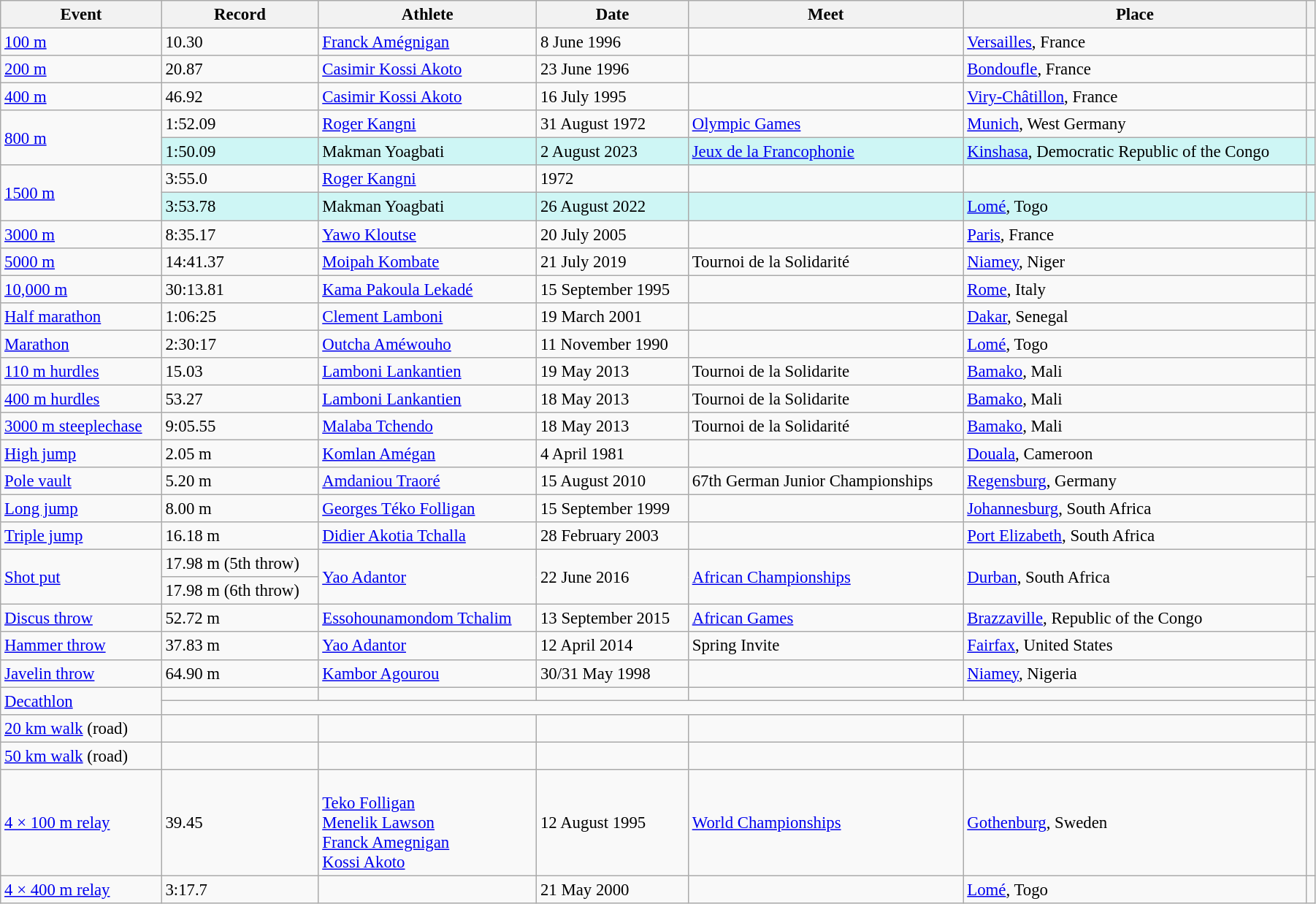<table class="wikitable" style="font-size:95%; width: 95%;">
<tr>
<th>Event</th>
<th>Record</th>
<th>Athlete</th>
<th>Date</th>
<th>Meet</th>
<th>Place</th>
<th></th>
</tr>
<tr>
<td><a href='#'>100 m</a></td>
<td>10.30 </td>
<td><a href='#'>Franck Amégnigan</a></td>
<td>8 June 1996</td>
<td></td>
<td><a href='#'>Versailles</a>, France</td>
<td></td>
</tr>
<tr>
<td><a href='#'>200 m</a></td>
<td>20.87 </td>
<td><a href='#'>Casimir Kossi Akoto</a></td>
<td>23 June 1996</td>
<td></td>
<td><a href='#'>Bondoufle</a>, France</td>
<td></td>
</tr>
<tr>
<td><a href='#'>400 m</a></td>
<td>46.92</td>
<td><a href='#'>Casimir Kossi Akoto</a></td>
<td>16 July 1995</td>
<td></td>
<td><a href='#'>Viry-Châtillon</a>, France</td>
<td></td>
</tr>
<tr>
<td rowspan=2><a href='#'>800 m</a></td>
<td>1:52.09</td>
<td><a href='#'>Roger Kangni</a></td>
<td>31 August 1972</td>
<td><a href='#'>Olympic Games</a></td>
<td><a href='#'>Munich</a>, West Germany</td>
<td></td>
</tr>
<tr bgcolor=#CEF6F5>
<td>1:50.09</td>
<td>Makman Yoagbati</td>
<td>2 August 2023</td>
<td><a href='#'>Jeux de la Francophonie</a></td>
<td><a href='#'>Kinshasa</a>, Democratic Republic of the Congo</td>
<td></td>
</tr>
<tr>
<td rowspan=2><a href='#'>1500 m</a></td>
<td>3:55.0 </td>
<td><a href='#'>Roger Kangni</a></td>
<td>1972</td>
<td></td>
<td></td>
<td></td>
</tr>
<tr bgcolor=#CEF6F5>
<td>3:53.78</td>
<td>Makman Yoagbati</td>
<td>26 August 2022</td>
<td></td>
<td><a href='#'>Lomé</a>, Togo</td>
<td></td>
</tr>
<tr>
<td><a href='#'>3000 m</a></td>
<td>8:35.17</td>
<td><a href='#'>Yawo Kloutse</a></td>
<td>20 July 2005</td>
<td></td>
<td><a href='#'>Paris</a>, France</td>
<td></td>
</tr>
<tr>
<td><a href='#'>5000 m</a></td>
<td>14:41.37</td>
<td><a href='#'>Moipah Kombate</a></td>
<td>21 July 2019</td>
<td>Tournoi de la Solidarité</td>
<td><a href='#'>Niamey</a>, Niger</td>
<td></td>
</tr>
<tr>
<td><a href='#'>10,000 m</a></td>
<td>30:13.81</td>
<td><a href='#'>Kama Pakoula Lekadé</a></td>
<td>15 September 1995</td>
<td></td>
<td><a href='#'>Rome</a>, Italy</td>
<td></td>
</tr>
<tr>
<td><a href='#'>Half marathon</a></td>
<td>1:06:25</td>
<td><a href='#'>Clement Lamboni</a></td>
<td>19 March 2001</td>
<td></td>
<td><a href='#'>Dakar</a>, Senegal</td>
<td></td>
</tr>
<tr>
<td><a href='#'>Marathon</a></td>
<td>2:30:17</td>
<td><a href='#'>Outcha Améwouho</a></td>
<td>11 November 1990</td>
<td></td>
<td><a href='#'>Lomé</a>, Togo</td>
<td></td>
</tr>
<tr>
<td><a href='#'>110 m hurdles</a></td>
<td>15.03</td>
<td><a href='#'>Lamboni Lankantien</a></td>
<td>19 May 2013</td>
<td>Tournoi de la Solidarite</td>
<td><a href='#'>Bamako</a>, Mali</td>
<td></td>
</tr>
<tr>
<td><a href='#'>400 m hurdles</a></td>
<td>53.27</td>
<td><a href='#'>Lamboni Lankantien</a></td>
<td>18 May 2013</td>
<td>Tournoi de la Solidarite</td>
<td><a href='#'>Bamako</a>, Mali</td>
<td></td>
</tr>
<tr>
<td><a href='#'>3000 m steeplechase</a></td>
<td>9:05.55</td>
<td><a href='#'>Malaba Tchendo</a></td>
<td>18 May 2013</td>
<td>Tournoi de la Solidarité</td>
<td><a href='#'>Bamako</a>, Mali</td>
<td></td>
</tr>
<tr>
<td><a href='#'>High jump</a></td>
<td>2.05 m</td>
<td><a href='#'>Komlan Amégan</a></td>
<td>4 April 1981</td>
<td></td>
<td><a href='#'>Douala</a>, Cameroon</td>
<td></td>
</tr>
<tr>
<td><a href='#'>Pole vault</a></td>
<td>5.20 m</td>
<td><a href='#'>Amdaniou Traoré</a></td>
<td>15 August 2010</td>
<td>67th German Junior Championships</td>
<td><a href='#'>Regensburg</a>, Germany</td>
<td></td>
</tr>
<tr>
<td><a href='#'>Long jump</a></td>
<td>8.00 m </td>
<td><a href='#'>Georges Téko Folligan</a></td>
<td>15 September 1999</td>
<td></td>
<td><a href='#'>Johannesburg</a>, South Africa</td>
<td></td>
</tr>
<tr>
<td><a href='#'>Triple jump</a></td>
<td>16.18 m </td>
<td><a href='#'>Didier Akotia Tchalla</a></td>
<td>28 February 2003</td>
<td></td>
<td><a href='#'>Port Elizabeth</a>, South Africa</td>
<td></td>
</tr>
<tr>
<td rowspan=2><a href='#'>Shot put</a></td>
<td>17.98 m (5th throw)</td>
<td rowspan=2><a href='#'>Yao Adantor</a></td>
<td rowspan=2>22 June 2016</td>
<td rowspan=2><a href='#'>African Championships</a></td>
<td rowspan=2><a href='#'>Durban</a>, South Africa</td>
<td></td>
</tr>
<tr>
<td>17.98 m (6th throw)</td>
<td></td>
</tr>
<tr>
<td><a href='#'>Discus throw</a></td>
<td>52.72 m</td>
<td><a href='#'>Essohounamondom Tchalim</a></td>
<td>13 September 2015</td>
<td><a href='#'>African Games</a></td>
<td><a href='#'>Brazzaville</a>, Republic of the Congo</td>
<td></td>
</tr>
<tr>
<td><a href='#'>Hammer throw</a></td>
<td>37.83 m</td>
<td><a href='#'>Yao Adantor</a></td>
<td>12 April 2014</td>
<td>Spring Invite</td>
<td><a href='#'>Fairfax</a>, United States</td>
<td></td>
</tr>
<tr>
<td><a href='#'>Javelin throw</a></td>
<td>64.90 m</td>
<td><a href='#'>Kambor Agourou</a></td>
<td>30/31 May 1998</td>
<td></td>
<td><a href='#'>Niamey</a>, Nigeria</td>
<td></td>
</tr>
<tr>
<td rowspan=2><a href='#'>Decathlon</a></td>
<td></td>
<td></td>
<td></td>
<td></td>
<td></td>
<td></td>
</tr>
<tr>
<td colspan=5></td>
<td></td>
</tr>
<tr>
<td><a href='#'>20 km walk</a> (road)</td>
<td></td>
<td></td>
<td></td>
<td></td>
<td></td>
<td></td>
</tr>
<tr>
<td><a href='#'>50 km walk</a> (road)</td>
<td></td>
<td></td>
<td></td>
<td></td>
<td></td>
<td></td>
</tr>
<tr>
<td><a href='#'>4 × 100 m relay</a></td>
<td>39.45</td>
<td><br><a href='#'>Teko Folligan</a><br><a href='#'>Menelik Lawson</a><br><a href='#'>Franck Amegnigan</a><br><a href='#'>Kossi Akoto</a></td>
<td>12 August 1995</td>
<td><a href='#'>World Championships</a></td>
<td><a href='#'>Gothenburg</a>, Sweden</td>
<td></td>
</tr>
<tr>
<td><a href='#'>4 × 400 m relay</a></td>
<td>3:17.7 </td>
<td></td>
<td>21 May 2000</td>
<td></td>
<td><a href='#'>Lomé</a>, Togo</td>
<td></td>
</tr>
</table>
